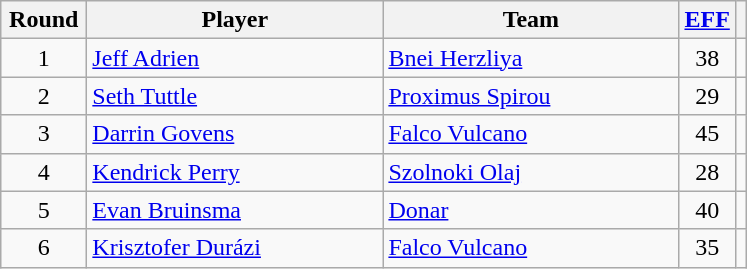<table class="wikitable sortable">
<tr>
<th width=50>Round</th>
<th width=190>Player</th>
<th width=190>Team</th>
<th><a href='#'>EFF</a></th>
<th></th>
</tr>
<tr>
<td style="text-align:center;">1</td>
<td> <a href='#'>Jeff Adrien</a></td>
<td> <a href='#'>Bnei Herzliya</a></td>
<td style="text-align:center;">38</td>
<td style="text-align:center;"></td>
</tr>
<tr>
<td style="text-align:center;">2</td>
<td> <a href='#'>Seth Tuttle</a></td>
<td> <a href='#'>Proximus Spirou</a></td>
<td style="text-align:center;">29</td>
<td style="text-align:center;"></td>
</tr>
<tr>
<td style="text-align:center;">3</td>
<td> <a href='#'>Darrin Govens</a></td>
<td> <a href='#'>Falco Vulcano</a></td>
<td style="text-align:center;">45</td>
<td style="text-align:center;"></td>
</tr>
<tr>
<td style="text-align:center;">4</td>
<td> <a href='#'>Kendrick Perry</a></td>
<td> <a href='#'>Szolnoki Olaj</a></td>
<td style="text-align:center;">28</td>
<td style="text-align:center;"></td>
</tr>
<tr>
<td style="text-align:center;">5</td>
<td> <a href='#'>Evan Bruinsma</a></td>
<td> <a href='#'>Donar</a></td>
<td style="text-align:center;">40</td>
<td style="text-align:center;"></td>
</tr>
<tr>
<td style="text-align:center;">6</td>
<td> <a href='#'>Krisztofer Durázi</a></td>
<td> <a href='#'>Falco Vulcano</a></td>
<td style="text-align:center;">35</td>
<td style="text-align:center;"></td>
</tr>
</table>
